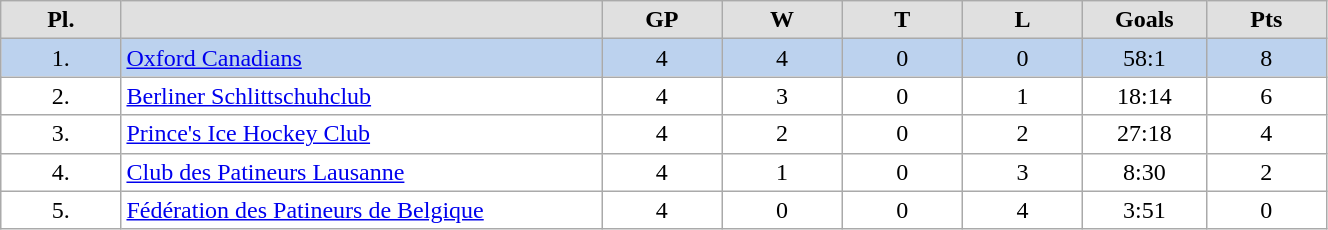<table class="wikitable" width="70%">
<tr style="font-weight:bold; background-color:#e0e0e0;" align="center" |>
<td width="5%">Pl.</td>
<td width="20%"></td>
<td width="5%">GP</td>
<td width="5%">W</td>
<td width="5%">T</td>
<td width="5%">L</td>
<td width="5%">Goals</td>
<td width="5%">Pts</td>
</tr>
<tr align="center" bgcolor="#BCD2EE">
<td>1.</td>
<td align="left"> <a href='#'>Oxford Canadians</a></td>
<td>4</td>
<td>4</td>
<td>0</td>
<td>0</td>
<td>58:1</td>
<td>8</td>
</tr>
<tr align="center" bgcolor="#FFFFFF">
<td>2.</td>
<td align="left"> <a href='#'>Berliner Schlittschuhclub</a></td>
<td>4</td>
<td>3</td>
<td>0</td>
<td>1</td>
<td>18:14</td>
<td>6</td>
</tr>
<tr align="center" bgcolor="#FFFFFF">
<td>3.</td>
<td align="left"> <a href='#'>Prince's Ice Hockey Club</a></td>
<td>4</td>
<td>2</td>
<td>0</td>
<td>2</td>
<td>27:18</td>
<td>4</td>
</tr>
<tr align="center" bgcolor="#FFFFFF">
<td>4.</td>
<td align="left"> <a href='#'>Club des Patineurs Lausanne</a></td>
<td>4</td>
<td>1</td>
<td>0</td>
<td>3</td>
<td>8:30</td>
<td>2</td>
</tr>
<tr align="center" bgcolor="#FFFFFF">
<td>5.</td>
<td align="left"> <a href='#'>Fédération des Patineurs de Belgique</a></td>
<td>4</td>
<td>0</td>
<td>0</td>
<td>4</td>
<td>3:51</td>
<td>0</td>
</tr>
</table>
